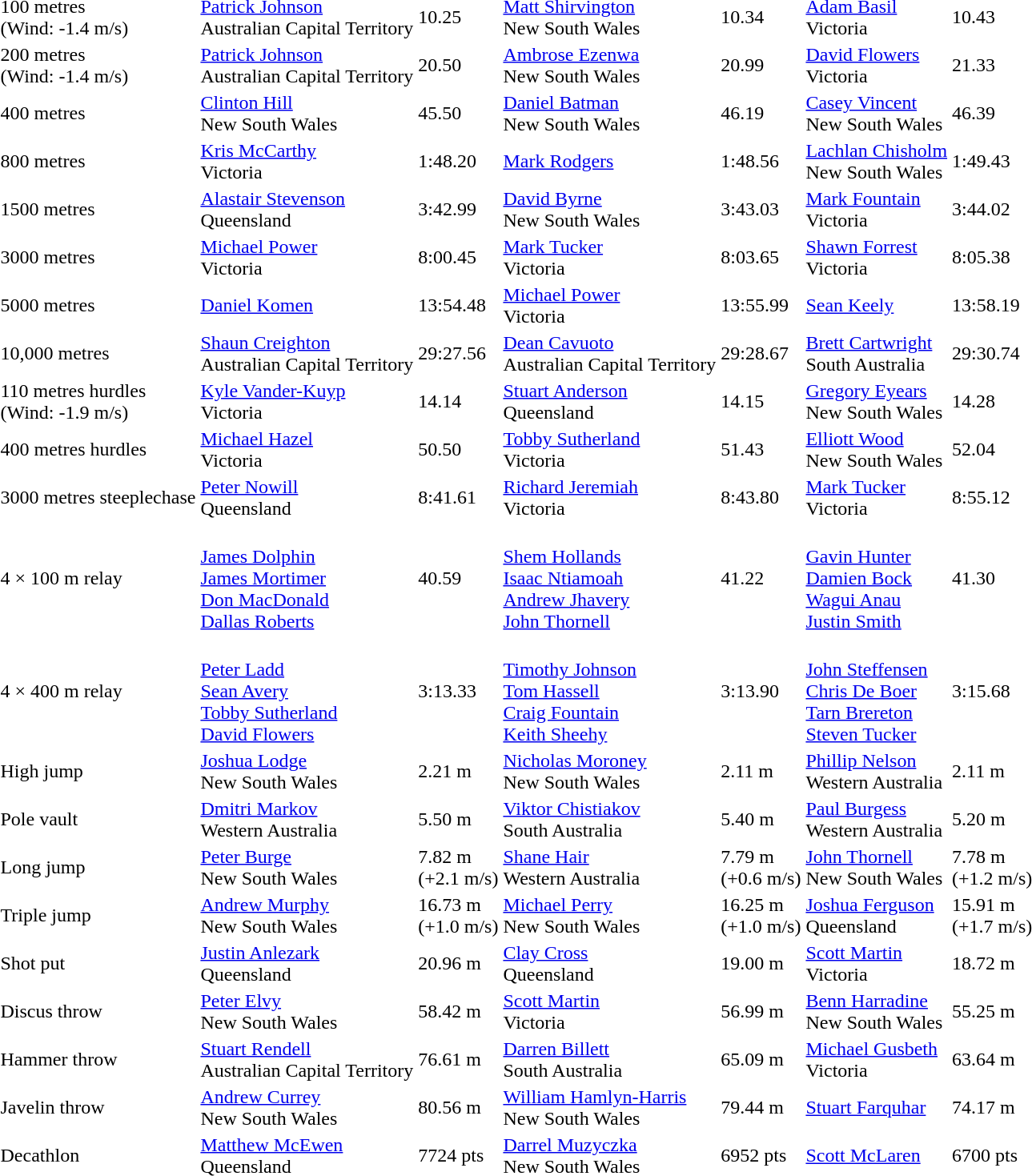<table>
<tr>
<td>100 metres<br>(Wind: -1.4 m/s)</td>
<td><a href='#'>Patrick Johnson</a><br>Australian Capital Territory</td>
<td>10.25</td>
<td><a href='#'>Matt Shirvington</a><br>New South Wales</td>
<td>10.34</td>
<td><a href='#'>Adam Basil</a><br>Victoria</td>
<td>10.43</td>
</tr>
<tr>
<td>200 metres<br>(Wind: -1.4 m/s)</td>
<td><a href='#'>Patrick Johnson</a><br>Australian Capital Territory</td>
<td>20.50</td>
<td><a href='#'>Ambrose Ezenwa</a><br>New South Wales</td>
<td>20.99</td>
<td><a href='#'>David Flowers</a><br>Victoria</td>
<td>21.33</td>
</tr>
<tr>
<td>400 metres</td>
<td><a href='#'>Clinton Hill</a><br>New South Wales</td>
<td>45.50</td>
<td><a href='#'>Daniel Batman</a><br>New South Wales</td>
<td>46.19</td>
<td><a href='#'>Casey Vincent</a><br>New South Wales</td>
<td>46.39</td>
</tr>
<tr>
<td>800 metres</td>
<td><a href='#'>Kris McCarthy</a><br>Victoria</td>
<td>1:48.20</td>
<td><a href='#'>Mark Rodgers</a><br></td>
<td>1:48.56</td>
<td><a href='#'>Lachlan Chisholm</a><br>New South Wales</td>
<td>1:49.43</td>
</tr>
<tr>
<td>1500 metres</td>
<td><a href='#'>Alastair Stevenson</a><br>Queensland</td>
<td>3:42.99</td>
<td><a href='#'>David Byrne</a><br>New South Wales</td>
<td>3:43.03</td>
<td><a href='#'>Mark Fountain</a><br>Victoria</td>
<td>3:44.02</td>
</tr>
<tr>
<td>3000 metres</td>
<td><a href='#'>Michael Power</a><br>Victoria</td>
<td>8:00.45</td>
<td><a href='#'>Mark Tucker</a><br>Victoria</td>
<td>8:03.65</td>
<td><a href='#'>Shawn Forrest</a><br>Victoria</td>
<td>8:05.38</td>
</tr>
<tr>
<td>5000 metres</td>
<td><a href='#'>Daniel Komen</a><br></td>
<td>13:54.48</td>
<td><a href='#'>Michael Power</a><br>Victoria</td>
<td>13:55.99</td>
<td><a href='#'>Sean Keely</a><br></td>
<td>13:58.19</td>
</tr>
<tr>
<td>10,000 metres</td>
<td><a href='#'>Shaun Creighton</a><br>Australian Capital Territory</td>
<td>29:27.56</td>
<td><a href='#'>Dean Cavuoto</a><br>Australian Capital Territory</td>
<td>29:28.67</td>
<td><a href='#'>Brett Cartwright</a><br>South Australia</td>
<td>29:30.74</td>
</tr>
<tr>
<td>110 metres hurdles<br>(Wind: -1.9 m/s)</td>
<td><a href='#'>Kyle Vander-Kuyp</a><br>Victoria</td>
<td>14.14</td>
<td><a href='#'>Stuart Anderson</a><br>Queensland</td>
<td>14.15</td>
<td><a href='#'>Gregory Eyears</a><br>New South Wales</td>
<td>14.28</td>
</tr>
<tr>
<td>400 metres hurdles</td>
<td><a href='#'>Michael Hazel</a><br>Victoria</td>
<td>50.50</td>
<td><a href='#'>Tobby Sutherland</a><br>Victoria</td>
<td>51.43</td>
<td><a href='#'>Elliott Wood</a><br>New South Wales</td>
<td>52.04</td>
</tr>
<tr>
<td>3000 metres steeplechase</td>
<td><a href='#'>Peter Nowill</a><br>Queensland</td>
<td>8:41.61</td>
<td><a href='#'>Richard Jeremiah</a><br>Victoria</td>
<td>8:43.80</td>
<td><a href='#'>Mark Tucker</a><br>Victoria</td>
<td>8:55.12</td>
</tr>
<tr>
<td>4 × 100 m relay</td>
<td><br><a href='#'>James Dolphin</a><br><a href='#'>James Mortimer</a><br><a href='#'>Don MacDonald</a><br><a href='#'>Dallas Roberts</a></td>
<td>40.59</td>
<td><br><a href='#'>Shem Hollands</a><br><a href='#'>Isaac Ntiamoah</a><br><a href='#'>Andrew Jhavery</a><br><a href='#'>John Thornell</a></td>
<td>41.22</td>
<td><br><a href='#'>Gavin Hunter</a><br><a href='#'>Damien Bock</a><br><a href='#'>Wagui Anau</a><br><a href='#'>Justin Smith</a></td>
<td>41.30</td>
</tr>
<tr>
<td>4 × 400 m relay</td>
<td><br><a href='#'>Peter Ladd</a><br><a href='#'>Sean Avery</a><br><a href='#'>Tobby Sutherland</a><br><a href='#'>David Flowers</a></td>
<td>3:13.33</td>
<td><br><a href='#'>Timothy Johnson</a><br><a href='#'>Tom Hassell</a><br><a href='#'>Craig Fountain</a><br><a href='#'>Keith Sheehy</a></td>
<td>3:13.90</td>
<td><br><a href='#'>John Steffensen</a><br><a href='#'>Chris De Boer</a><br><a href='#'>Tarn Brereton</a><br><a href='#'>Steven Tucker</a></td>
<td>3:15.68</td>
</tr>
<tr>
<td>High jump</td>
<td><a href='#'>Joshua Lodge</a><br>New South Wales</td>
<td>2.21 m</td>
<td><a href='#'>Nicholas Moroney</a><br>New South Wales</td>
<td>2.11 m</td>
<td><a href='#'>Phillip Nelson</a><br>Western Australia</td>
<td>2.11 m</td>
</tr>
<tr>
<td>Pole vault</td>
<td><a href='#'>Dmitri Markov</a><br>Western Australia</td>
<td>5.50 m</td>
<td><a href='#'>Viktor Chistiakov</a><br>South Australia</td>
<td>5.40 m</td>
<td><a href='#'>Paul Burgess</a><br>Western Australia</td>
<td>5.20 m</td>
</tr>
<tr>
<td>Long jump</td>
<td><a href='#'>Peter Burge</a><br>New South Wales</td>
<td>7.82 m <br>(+2.1 m/s)</td>
<td><a href='#'>Shane Hair</a><br>Western Australia</td>
<td>7.79 m <br>(+0.6 m/s)</td>
<td><a href='#'>John Thornell</a><br>New South Wales</td>
<td>7.78 m <br>(+1.2 m/s)</td>
</tr>
<tr>
<td>Triple jump</td>
<td><a href='#'>Andrew Murphy</a><br>New South Wales</td>
<td>16.73 m <br>(+1.0 m/s)</td>
<td><a href='#'>Michael Perry</a><br>New South Wales</td>
<td>16.25 m <br>(+1.0 m/s)</td>
<td><a href='#'>Joshua Ferguson</a><br>Queensland</td>
<td>15.91 m <br>(+1.7 m/s)</td>
</tr>
<tr>
<td>Shot put</td>
<td><a href='#'>Justin Anlezark</a><br>Queensland</td>
<td>20.96 m</td>
<td><a href='#'>Clay Cross</a><br>Queensland</td>
<td>19.00 m</td>
<td><a href='#'>Scott Martin</a><br>Victoria</td>
<td>18.72 m</td>
</tr>
<tr>
<td>Discus throw</td>
<td><a href='#'>Peter Elvy</a><br>New South Wales</td>
<td>58.42 m</td>
<td><a href='#'>Scott Martin</a><br>Victoria</td>
<td>56.99 m</td>
<td><a href='#'>Benn Harradine</a><br>New South Wales</td>
<td>55.25 m</td>
</tr>
<tr>
<td>Hammer throw</td>
<td><a href='#'>Stuart Rendell</a><br>Australian Capital Territory</td>
<td>76.61 m</td>
<td><a href='#'>Darren Billett</a><br>South Australia</td>
<td>65.09 m</td>
<td><a href='#'>Michael Gusbeth</a><br>Victoria</td>
<td>63.64 m</td>
</tr>
<tr>
<td>Javelin throw</td>
<td><a href='#'>Andrew Currey</a><br>New South Wales</td>
<td>80.56 m</td>
<td><a href='#'>William Hamlyn-Harris</a><br>New South Wales</td>
<td>79.44 m</td>
<td><a href='#'>Stuart Farquhar</a><br></td>
<td>74.17 m</td>
</tr>
<tr>
<td>Decathlon</td>
<td><a href='#'>Matthew McEwen</a><br>Queensland</td>
<td>7724 pts</td>
<td><a href='#'>Darrel Muzyczka</a><br>New South Wales</td>
<td>6952 pts</td>
<td><a href='#'>Scott McLaren</a><br></td>
<td>6700 pts</td>
</tr>
<tr>
</tr>
</table>
